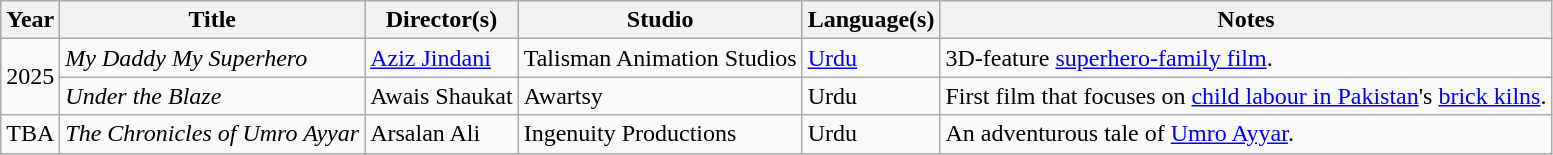<table class="wikitable">
<tr>
<th>Year</th>
<th>Title</th>
<th>Director(s)</th>
<th>Studio</th>
<th>Language(s)</th>
<th>Notes</th>
</tr>
<tr>
<td rowspan="2">2025</td>
<td><em>My Daddy My Superhero</em></td>
<td><a href='#'>Aziz Jindani</a></td>
<td>Talisman Animation Studios</td>
<td><a href='#'>Urdu</a></td>
<td>3D-feature <a href='#'>superhero-family film</a>.</td>
</tr>
<tr>
<td><em>Under the Blaze</em></td>
<td>Awais Shaukat</td>
<td>Awartsy</td>
<td>Urdu</td>
<td>First film that focuses on <a href='#'>child labour in Pakistan</a>'s <a href='#'>brick kilns</a>.</td>
</tr>
<tr>
<td>TBA</td>
<td><em>The Chronicles of Umro Ayyar</em></td>
<td>Arsalan Ali</td>
<td>Ingenuity Productions</td>
<td>Urdu</td>
<td>An adventurous tale of <a href='#'>Umro Ayyar</a>.</td>
</tr>
</table>
